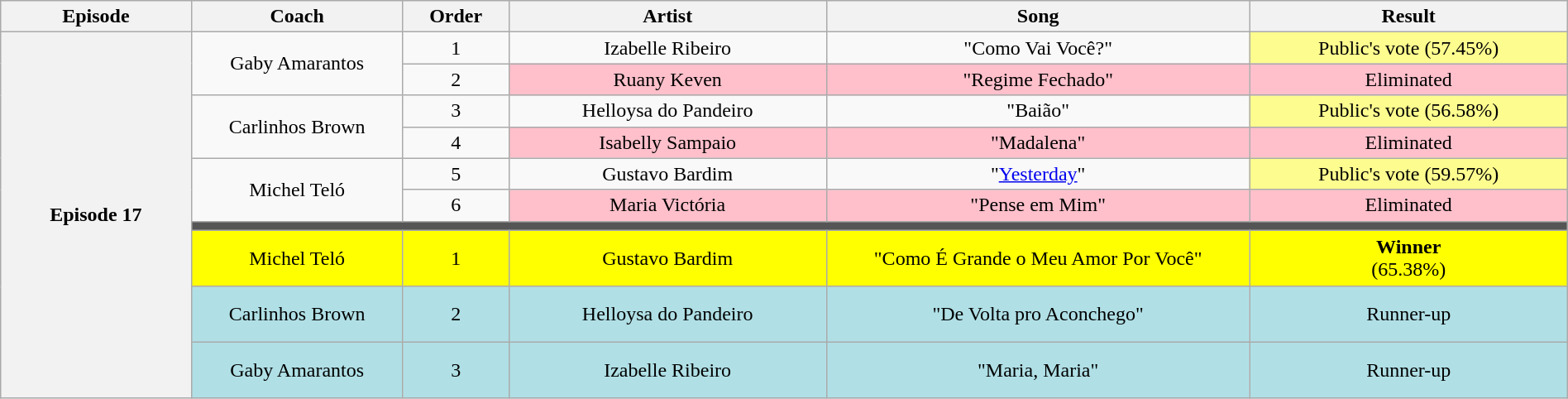<table class="wikitable" style="text-align:center; width:100%;">
<tr>
<th scope="col" width="09%">Episode</th>
<th scope="col" width="10%">Coach</th>
<th scope="col" width="05%">Order</th>
<th scope="col" width="15%">Artist</th>
<th scope="col" width="20%">Song</th>
<th scope="col" width="15%">Result</th>
</tr>
<tr>
<th scope="col" rowspan=10>Episode 17<br></th>
<td rowspan=2>Gaby Amarantos</td>
<td>1</td>
<td>Izabelle Ribeiro</td>
<td>"Como Vai Você?"</td>
<td bgcolor=FDFC8F>Public's vote (57.45%)</td>
</tr>
<tr>
<td>2</td>
<td bgcolor=FFC0CB>Ruany Keven</td>
<td bgcolor=FFC0CB>"Regime Fechado"</td>
<td bgcolor=FFC0CB>Eliminated</td>
</tr>
<tr>
<td rowspan=2>Carlinhos Brown</td>
<td>3</td>
<td>Helloysa do Pandeiro</td>
<td>"Baião"</td>
<td bgcolor=FDFC8F>Public's vote (56.58%)</td>
</tr>
<tr>
<td>4</td>
<td bgcolor=FFC0CB>Isabelly Sampaio</td>
<td bgcolor=FFC0CB>"Madalena"</td>
<td bgcolor=FFC0CB>Eliminated</td>
</tr>
<tr>
<td rowspan=2>Michel Teló</td>
<td>5</td>
<td>Gustavo Bardim</td>
<td>"<a href='#'>Yesterday</a>"</td>
<td bgcolor=FDFC8F>Public's vote (59.57%)</td>
</tr>
<tr>
<td>6</td>
<td bgcolor=FFC0CB>Maria Victória</td>
<td bgcolor=FFC0CB>"Pense em Mim"</td>
<td bgcolor=FFC0CB>Eliminated</td>
</tr>
<tr>
<td colspan=5 bgcolor=555555></td>
</tr>
<tr style="height:45px" bgcolor=FFFF00>
<td>Michel Teló</td>
<td>1</td>
<td>Gustavo Bardim</td>
<td>"Como É Grande o Meu Amor Por Você"</td>
<td><strong>Winner</strong><br>(65.38%)</td>
</tr>
<tr style="height:45px" bgcolor=B0E0E6>
<td>Carlinhos Brown</td>
<td>2</td>
<td>Helloysa do Pandeiro</td>
<td>"De Volta pro Aconchego"</td>
<td>Runner-up</td>
</tr>
<tr style="height:45px" bgcolor=B0E0E6>
<td>Gaby Amarantos</td>
<td>3</td>
<td>Izabelle Ribeiro</td>
<td>"Maria, Maria"</td>
<td>Runner-up</td>
</tr>
</table>
